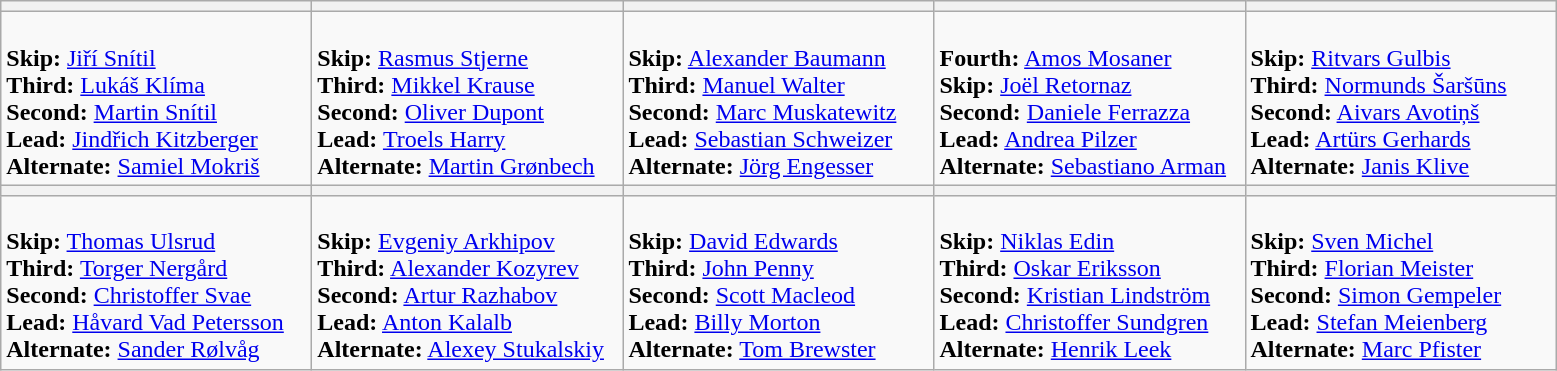<table class="wikitable">
<tr>
<th width=200></th>
<th width=200></th>
<th width=200></th>
<th width=200></th>
<th width=200></th>
</tr>
<tr>
<td><br><strong>Skip:</strong> <a href='#'>Jiří Snítil</a><br>
<strong>Third:</strong> <a href='#'>Lukáš Klíma</a><br>
<strong>Second:</strong> <a href='#'>Martin Snítil</a><br>
<strong>Lead:</strong> <a href='#'>Jindřich Kitzberger</a><br>
<strong>Alternate:</strong> <a href='#'>Samiel Mokriš</a></td>
<td><br><strong>Skip:</strong> <a href='#'>Rasmus Stjerne</a><br>
<strong>Third:</strong> <a href='#'>Mikkel Krause</a><br>
<strong>Second:</strong> <a href='#'>Oliver Dupont</a><br>
<strong>Lead:</strong> <a href='#'>Troels Harry</a><br>
<strong>Alternate:</strong> <a href='#'>Martin Grønbech</a></td>
<td><br><strong>Skip:</strong> <a href='#'>Alexander Baumann</a><br>
<strong>Third:</strong> <a href='#'>Manuel Walter</a><br>
<strong>Second:</strong> <a href='#'>Marc Muskatewitz</a><br>
<strong>Lead:</strong> <a href='#'>Sebastian Schweizer</a><br>
<strong>Alternate:</strong> <a href='#'>Jörg Engesser</a></td>
<td><br><strong>Fourth:</strong> <a href='#'>Amos Mosaner</a><br>
<strong>Skip:</strong> <a href='#'>Joël Retornaz</a><br>
<strong>Second:</strong> <a href='#'>Daniele Ferrazza</a><br>
<strong>Lead:</strong> <a href='#'>Andrea Pilzer</a><br>
<strong>Alternate:</strong> <a href='#'>Sebastiano Arman</a></td>
<td><br><strong>Skip:</strong> <a href='#'>Ritvars Gulbis</a><br>
<strong>Third:</strong> <a href='#'>Normunds Šaršūns</a><br>
<strong>Second:</strong> <a href='#'>Aivars Avotiņš</a><br>
<strong>Lead:</strong> <a href='#'>Artürs Gerhards</a><br>
<strong>Alternate:</strong> <a href='#'>Janis Klive</a></td>
</tr>
<tr>
<th width=200></th>
<th width=200></th>
<th width=200></th>
<th width=200></th>
<th width=200></th>
</tr>
<tr>
<td><br><strong>Skip:</strong> <a href='#'>Thomas Ulsrud</a><br>
<strong>Third:</strong> <a href='#'>Torger Nergård</a><br>
<strong>Second:</strong> <a href='#'>Christoffer Svae</a><br>
<strong>Lead:</strong> <a href='#'>Håvard Vad Petersson</a><br>
<strong>Alternate:</strong> <a href='#'>Sander Rølvåg</a></td>
<td><br><strong>Skip:</strong> <a href='#'>Evgeniy Arkhipov</a><br>
<strong>Third:</strong> <a href='#'>Alexander Kozyrev</a><br>
<strong>Second:</strong> <a href='#'>Artur Razhabov</a><br>
<strong>Lead:</strong> <a href='#'>Anton Kalalb</a><br>
<strong>Alternate:</strong> <a href='#'>Alexey Stukalskiy</a></td>
<td><br><strong>Skip:</strong> <a href='#'>David Edwards</a><br>
<strong>Third:</strong> <a href='#'>John Penny</a><br>
<strong>Second:</strong> <a href='#'>Scott Macleod</a><br>
<strong>Lead:</strong> <a href='#'>Billy Morton</a><br>
<strong>Alternate:</strong> <a href='#'>Tom Brewster</a></td>
<td><br><strong>Skip:</strong> <a href='#'>Niklas Edin</a><br>
<strong>Third:</strong> <a href='#'>Oskar Eriksson</a><br>
<strong>Second:</strong> <a href='#'>Kristian Lindström</a><br>
<strong>Lead:</strong> <a href='#'>Christoffer Sundgren</a><br>
<strong>Alternate:</strong> <a href='#'>Henrik Leek</a></td>
<td><br><strong>Skip:</strong> <a href='#'>Sven Michel</a><br>
<strong>Third:</strong> <a href='#'>Florian Meister</a><br>
<strong>Second:</strong> <a href='#'>Simon Gempeler</a><br>
<strong>Lead:</strong> <a href='#'>Stefan Meienberg</a><br>
<strong>Alternate:</strong> <a href='#'>Marc Pfister</a></td>
</tr>
</table>
